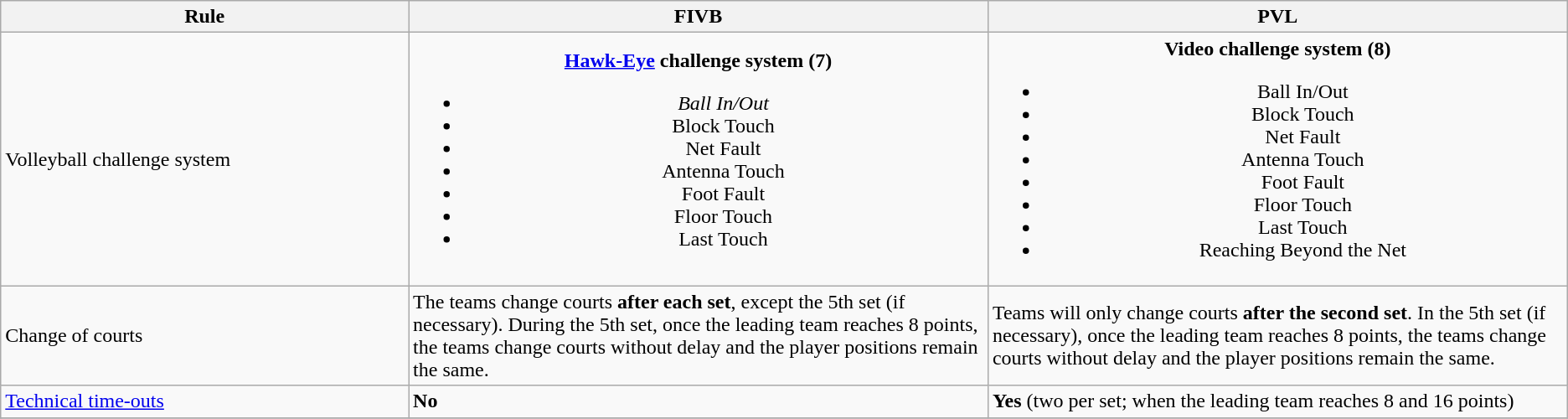<table class="wikitable">
<tr>
<th width=19%>Rule</th>
<th width=27%>FIVB</th>
<th width=27%>PVL</th>
</tr>
<tr>
<td>Volleyball challenge system</td>
<td align="center"><strong><a href='#'>Hawk-Eye</a> challenge system (7)</strong><br><ul><li><em>Ball In/Out</em></li><li>Block Touch</li><li>Net Fault</li><li>Antenna Touch</li><li>Foot Fault</li><li>Floor Touch</li><li>Last Touch</li></ul></td>
<td align="center"><strong>Video challenge system (8)</strong><br><ul><li>Ball In/Out</li><li>Block Touch</li><li>Net Fault</li><li>Antenna Touch</li><li>Foot Fault</li><li>Floor Touch</li><li>Last Touch</li><li>Reaching Beyond the Net</li></ul></td>
</tr>
<tr>
<td>Change of courts</td>
<td>The teams change courts <strong>after each set</strong>, except the 5th set (if necessary). During the 5th set, once the leading team reaches 8 points, the teams change courts without delay and the player positions remain the same.</td>
<td>Teams will only change courts <strong>after the second set</strong>. In the 5th set (if necessary), once the leading team reaches 8 points, the teams change courts without delay and the player positions remain the same.</td>
</tr>
<tr>
<td><a href='#'>Technical time-outs</a></td>
<td><strong>No</strong></td>
<td><strong>Yes</strong> (two per set; when the leading team reaches 8 and 16 points)</td>
</tr>
<tr>
</tr>
</table>
